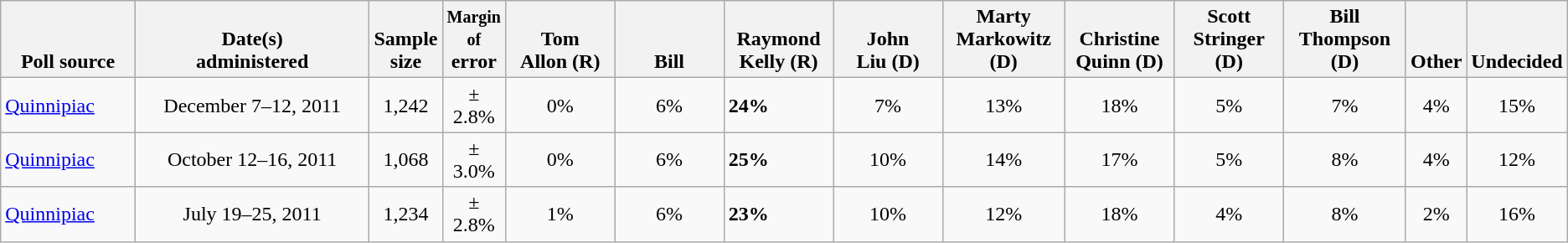<table class="wikitable">
<tr valign= bottom>
<th style="width:100px;">Poll source</th>
<th style="width:180px;">Date(s)<br>administered</th>
<th class=small>Sample<br>size</th>
<th style="width:40px;"><small>Margin of</small><br>error</th>
<th style="width:80px;">Tom<br>Allon (R)</th>
<th style="width:80px;">Bill<br></th>
<th style="width:80px;">Raymond<br>Kelly (R)</th>
<th style="width:80px;">John<br>Liu (D)</th>
<th style="width:90px;">Marty<br>Markowitz (D)</th>
<th style="width:80px;">Christine<br>Quinn (D)</th>
<th style="width:80px;">Scott<br>Stringer (D)</th>
<th style="width:90px;">Bill<br>Thompson (D)</th>
<th>Other</th>
<th>Undecided</th>
</tr>
<tr>
<td><a href='#'>Quinnipiac</a></td>
<td align=center>December 7–12, 2011</td>
<td align=center>1,242</td>
<td align=center>± 2.8%</td>
<td align=center>0%</td>
<td align=center>6%</td>
<td><strong>24%</strong></td>
<td align=center>7%</td>
<td align=center>13%</td>
<td align=center>18%</td>
<td align=center>5%</td>
<td align=center>7%</td>
<td align=center>4%</td>
<td align=center>15%</td>
</tr>
<tr>
<td><a href='#'>Quinnipiac</a></td>
<td align=center>October 12–16, 2011</td>
<td align=center>1,068</td>
<td align=center>± 3.0%</td>
<td align=center>0%</td>
<td align=center>6%</td>
<td><strong>25%</strong></td>
<td align=center>10%</td>
<td align=center>14%</td>
<td align=center>17%</td>
<td align=center>5%</td>
<td align=center>8%</td>
<td align=center>4%</td>
<td align=center>12%</td>
</tr>
<tr>
<td><a href='#'>Quinnipiac</a></td>
<td align=center>July 19–25, 2011</td>
<td align=center>1,234</td>
<td align=center>± 2.8%</td>
<td align=center>1%</td>
<td align=center>6%</td>
<td><strong>23%</strong></td>
<td align=center>10%</td>
<td align=center>12%</td>
<td align=center>18%</td>
<td align=center>4%</td>
<td align=center>8%</td>
<td align=center>2%</td>
<td align=center>16%</td>
</tr>
</table>
